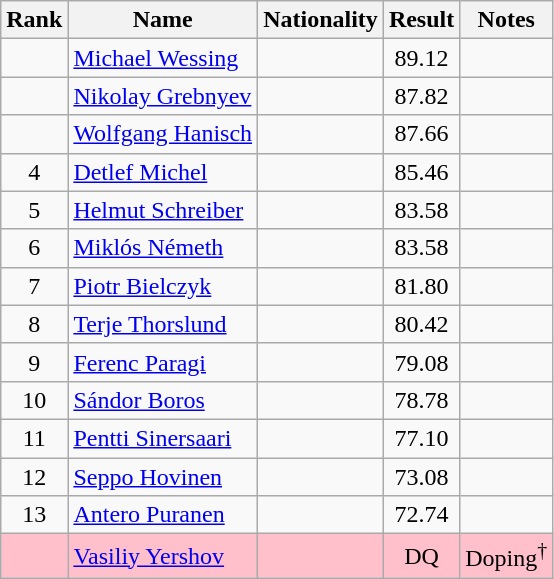<table class="wikitable sortable" style="text-align:center">
<tr>
<th>Rank</th>
<th>Name</th>
<th>Nationality</th>
<th>Result</th>
<th>Notes</th>
</tr>
<tr>
<td></td>
<td align=left><a href='#'>Michael Wessing</a></td>
<td align=left></td>
<td>89.12</td>
<td></td>
</tr>
<tr>
<td></td>
<td align=left><a href='#'>Nikolay Grebnyev</a></td>
<td align=left></td>
<td>87.82</td>
<td></td>
</tr>
<tr>
<td></td>
<td align=left><a href='#'>Wolfgang Hanisch</a></td>
<td align=left></td>
<td>87.66</td>
<td></td>
</tr>
<tr>
<td>4</td>
<td align=left><a href='#'>Detlef Michel</a></td>
<td align=left></td>
<td>85.46</td>
<td></td>
</tr>
<tr>
<td>5</td>
<td align=left><a href='#'>Helmut Schreiber</a></td>
<td align=left></td>
<td>83.58</td>
<td></td>
</tr>
<tr>
<td>6</td>
<td align=left><a href='#'>Miklós Németh</a></td>
<td align=left></td>
<td>83.58</td>
<td></td>
</tr>
<tr>
<td>7</td>
<td align=left><a href='#'>Piotr Bielczyk</a></td>
<td align=left></td>
<td>81.80</td>
<td></td>
</tr>
<tr>
<td>8</td>
<td align=left><a href='#'>Terje Thorslund</a></td>
<td align=left></td>
<td>80.42</td>
<td></td>
</tr>
<tr>
<td>9</td>
<td align=left><a href='#'>Ferenc Paragi</a></td>
<td align=left></td>
<td>79.08</td>
<td></td>
</tr>
<tr>
<td>10</td>
<td align=left><a href='#'>Sándor Boros</a></td>
<td align=left></td>
<td>78.78</td>
<td></td>
</tr>
<tr>
<td>11</td>
<td align=left><a href='#'>Pentti Sinersaari</a></td>
<td align=left></td>
<td>77.10</td>
<td></td>
</tr>
<tr>
<td>12</td>
<td align=left><a href='#'>Seppo Hovinen</a></td>
<td align=left></td>
<td>73.08</td>
<td></td>
</tr>
<tr>
<td>13</td>
<td align=left><a href='#'>Antero Puranen</a></td>
<td align=left></td>
<td>72.74</td>
<td></td>
</tr>
<tr bgcolor="pink">
<td></td>
<td align=left><a href='#'>Vasiliy Yershov</a></td>
<td align=left></td>
<td>DQ</td>
<td>Doping<sup>†</sup></td>
</tr>
</table>
